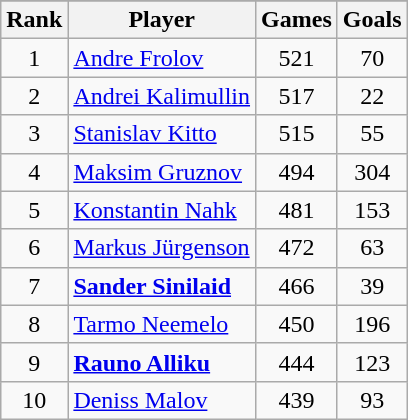<table class="wikitable sortable" style="text-align: center;">
<tr>
</tr>
<tr>
<th>Rank</th>
<th>Player</th>
<th>Games</th>
<th>Goals</th>
</tr>
<tr>
<td>1</td>
<td align=left><a href='#'>Andre Frolov</a></td>
<td>521</td>
<td>70</td>
</tr>
<tr>
<td>2</td>
<td align=left><a href='#'>Andrei Kalimullin</a></td>
<td>517</td>
<td>22</td>
</tr>
<tr>
<td>3</td>
<td align=left><a href='#'>Stanislav Kitto</a></td>
<td>515</td>
<td>55</td>
</tr>
<tr>
<td>4</td>
<td align=left><a href='#'>Maksim Gruznov</a></td>
<td>494</td>
<td>304</td>
</tr>
<tr>
<td>5</td>
<td align=left><a href='#'>Konstantin Nahk</a></td>
<td>481</td>
<td>153</td>
</tr>
<tr>
<td>6</td>
<td align=left><a href='#'>Markus Jürgenson</a></td>
<td>472</td>
<td>63</td>
</tr>
<tr>
<td>7</td>
<td align=left><strong><a href='#'>Sander Sinilaid</a></strong></td>
<td>466</td>
<td>39</td>
</tr>
<tr>
<td>8</td>
<td align=left><a href='#'>Tarmo Neemelo</a></td>
<td>450</td>
<td>196</td>
</tr>
<tr>
<td>9</td>
<td align=left><strong><a href='#'>Rauno Alliku</a></strong></td>
<td>444</td>
<td>123</td>
</tr>
<tr>
<td>10</td>
<td align=left><a href='#'>Deniss Malov</a></td>
<td>439</td>
<td>93</td>
</tr>
</table>
